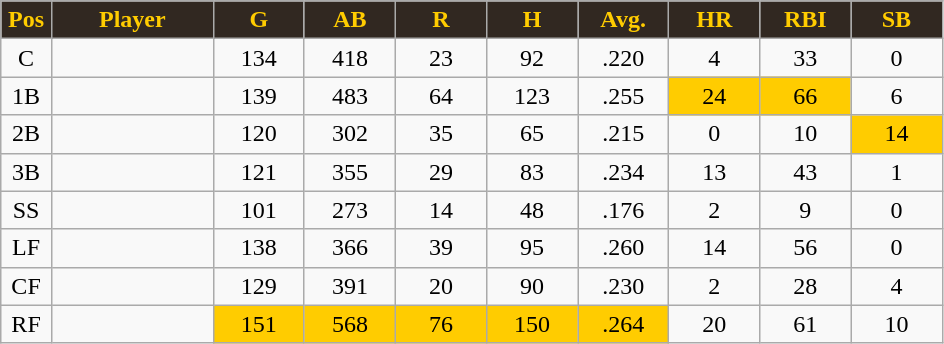<table class="wikitable sortable">
<tr>
<th style="background:#312821; color:#FFCC00"  width="5%">Pos</th>
<th style="background:#312821; color:#FFCC00"  width="16%">Player</th>
<th style="background:#312821; color:#FFCC00"  width="9%">G</th>
<th style="background:#312821; color:#FFCC00"  width="9%">AB</th>
<th style="background:#312821; color:#FFCC00"  width="9%">R</th>
<th style="background:#312821; color:#FFCC00"  width="9%">H</th>
<th style="background:#312821; color:#FFCC00"  width="9%">Avg.</th>
<th style="background:#312821; color:#FFCC00"  width="9%">HR</th>
<th style="background:#312821; color:#FFCC00"  width="9%">RBI</th>
<th style="background:#312821; color:#FFCC00"  width="9%">SB</th>
</tr>
<tr align="center">
<td>C</td>
<td></td>
<td>134</td>
<td>418</td>
<td>23</td>
<td>92</td>
<td>.220</td>
<td>4</td>
<td>33</td>
<td>0</td>
</tr>
<tr align="center">
<td>1B</td>
<td></td>
<td>139</td>
<td>483</td>
<td>64</td>
<td>123</td>
<td>.255</td>
<td bgcolor="#FFCC00">24</td>
<td bgcolor="#FFCC00">66</td>
<td>6</td>
</tr>
<tr align="center">
<td>2B</td>
<td></td>
<td>120</td>
<td>302</td>
<td>35</td>
<td>65</td>
<td>.215</td>
<td>0</td>
<td>10</td>
<td bgcolor="#FFCC00">14</td>
</tr>
<tr align="center">
<td>3B</td>
<td></td>
<td>121</td>
<td>355</td>
<td>29</td>
<td>83</td>
<td>.234</td>
<td>13</td>
<td>43</td>
<td>1</td>
</tr>
<tr align="center">
<td>SS</td>
<td></td>
<td>101</td>
<td>273</td>
<td>14</td>
<td>48</td>
<td>.176</td>
<td>2</td>
<td>9</td>
<td>0</td>
</tr>
<tr align="center">
<td>LF</td>
<td></td>
<td>138</td>
<td>366</td>
<td>39</td>
<td>95</td>
<td>.260</td>
<td>14</td>
<td>56</td>
<td>0</td>
</tr>
<tr align="center">
<td>CF</td>
<td></td>
<td>129</td>
<td>391</td>
<td>20</td>
<td>90</td>
<td>.230</td>
<td>2</td>
<td>28</td>
<td>4</td>
</tr>
<tr align="center">
<td>RF</td>
<td></td>
<td bgcolor="#FFCC00">151</td>
<td bgcolor="#FFCC00">568</td>
<td bgcolor="#FFCC00">76</td>
<td bgcolor="#FFCC00">150</td>
<td bgcolor="#FFCC00">.264</td>
<td>20</td>
<td>61</td>
<td>10</td>
</tr>
</table>
